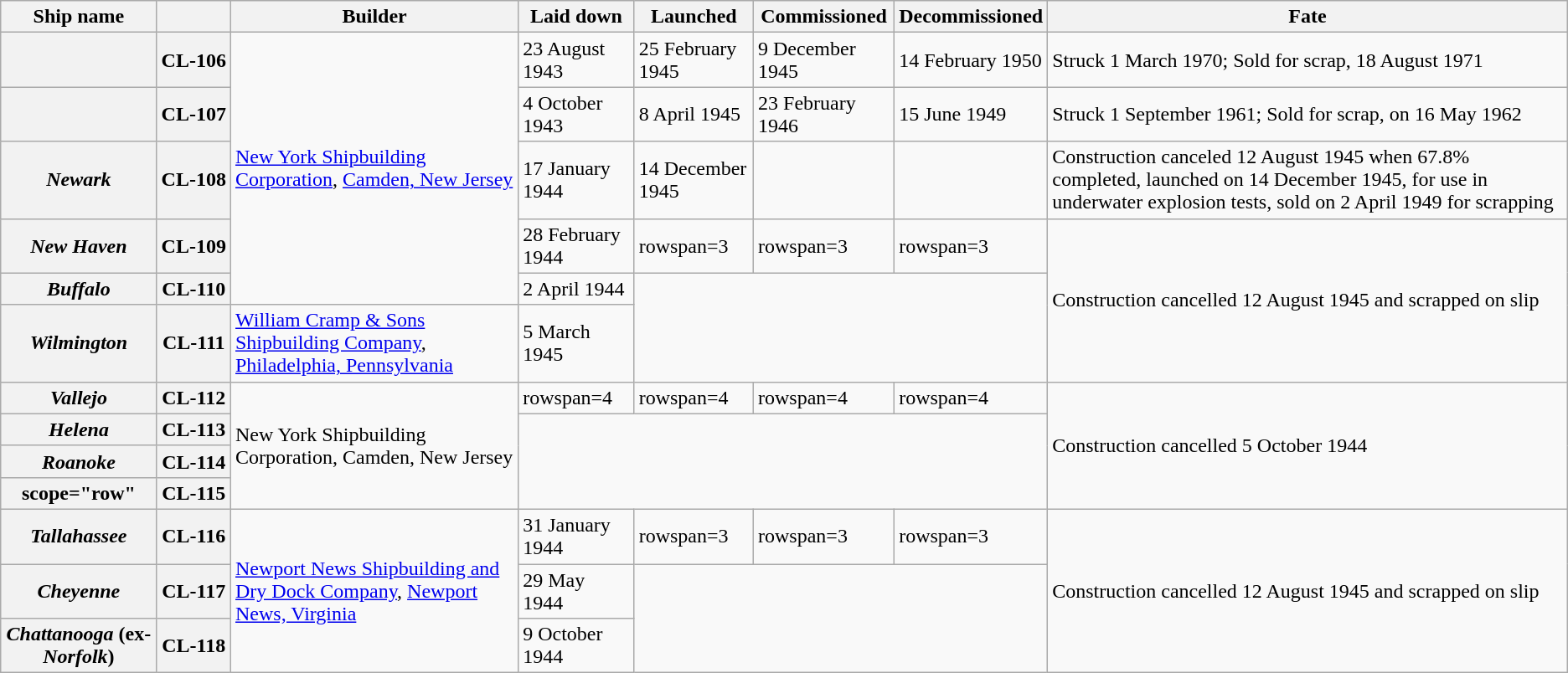<table class="sortable wikitable plainrowheaders">
<tr>
<th scope="col">Ship name</th>
<th scope="col"></th>
<th scope="col">Builder</th>
<th scope="col">Laid down</th>
<th scope="col">Launched</th>
<th scope="col">Commissioned</th>
<th scope="col">Decommissioned</th>
<th scope="col">Fate</th>
</tr>
<tr>
<th scope="row"></th>
<th scope="row" style="white-space: nowrap;">CL-106</th>
<td rowspan=5><a href='#'>New York Shipbuilding Corporation</a>, <a href='#'>Camden, New Jersey</a></td>
<td>23 August 1943</td>
<td>25 February 1945</td>
<td>9 December 1945</td>
<td>14 February 1950</td>
<td>Struck 1 March 1970; Sold for scrap, 18 August 1971</td>
</tr>
<tr>
<th scope="row"></th>
<th scope="row">CL-107</th>
<td>4 October 1943</td>
<td>8 April 1945</td>
<td>23 February 1946</td>
<td>15 June 1949</td>
<td>Struck 1 September 1961; Sold for scrap, on 16 May 1962</td>
</tr>
<tr>
<th scope="row"><em>Newark</em></th>
<th scope="row">CL-108</th>
<td>17 January 1944</td>
<td>14 December 1945</td>
<td></td>
<td></td>
<td>Construction canceled 12 August 1945 when 67.8% completed, launched on 14 December 1945, for use in underwater explosion tests, sold on 2 April 1949 for scrapping</td>
</tr>
<tr>
<th scope="row"><em>New Haven</em></th>
<th scope="row">CL-109</th>
<td>28 February 1944</td>
<td>rowspan=3 </td>
<td>rowspan=3 </td>
<td>rowspan=3 </td>
<td rowspan=3>Construction cancelled 12 August 1945 and scrapped on slip</td>
</tr>
<tr>
<th scope="row"><em>Buffalo</em></th>
<th scope="row">CL-110</th>
<td>2 April 1944</td>
</tr>
<tr>
<th scope="row"><em>Wilmington</em></th>
<th scope="row">CL-111</th>
<td><a href='#'>William Cramp & Sons Shipbuilding Company</a>, <a href='#'>Philadelphia, Pennsylvania</a></td>
<td>5 March 1945</td>
</tr>
<tr>
<th scope="row"><em>Vallejo</em></th>
<th scope="row">CL-112</th>
<td rowspan=4>New York Shipbuilding Corporation, Camden, New Jersey</td>
<td>rowspan=4 </td>
<td>rowspan=4 </td>
<td>rowspan=4 </td>
<td>rowspan=4 </td>
<td rowspan=4>Construction cancelled 5 October 1944</td>
</tr>
<tr>
<th scope="row"><em>Helena</em></th>
<th scope="row">CL-113</th>
</tr>
<tr>
<th scope="row"><em>Roanoke</em></th>
<th scope="row">CL-114</th>
</tr>
<tr>
<th>scope="row" </th>
<th scope="row">CL-115</th>
</tr>
<tr>
<th scope="row"><em>Tallahassee</em></th>
<th scope="row">CL-116</th>
<td rowspan=3><a href='#'>Newport News Shipbuilding and Dry Dock Company</a>, <a href='#'>Newport News, Virginia</a></td>
<td>31 January 1944</td>
<td>rowspan=3 </td>
<td>rowspan=3 </td>
<td>rowspan=3 </td>
<td rowspan=3>Construction cancelled 12 August 1945 and scrapped on slip</td>
</tr>
<tr>
<th scope="row"><em>Cheyenne</em></th>
<th scope="row">CL-117</th>
<td>29 May 1944</td>
</tr>
<tr>
<th scope="row"><em>Chattanooga</em> (ex-<em>Norfolk</em>)</th>
<th scope="row">CL-118</th>
<td>9 October 1944</td>
</tr>
</table>
